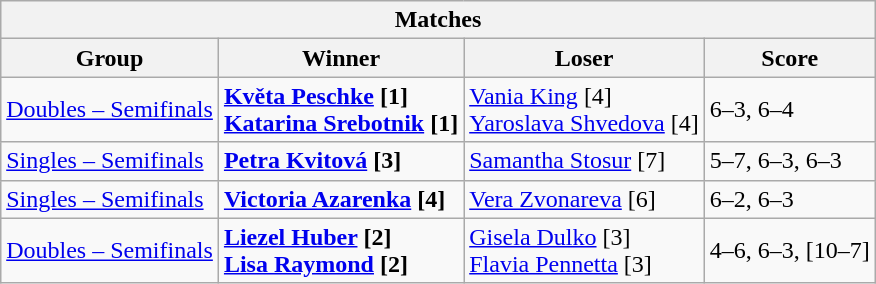<table class="wikitable collapsible uncollapsed" style="margin:1em auto;">
<tr>
<th colspan=4>Matches</th>
</tr>
<tr>
<th>Group</th>
<th>Winner</th>
<th>Loser</th>
<th>Score</th>
</tr>
<tr align=left>
<td><a href='#'>Doubles – Semifinals</a></td>
<td> <strong><a href='#'>Květa Peschke</a> [1]<br> <a href='#'>Katarina Srebotnik</a> [1]</strong></td>
<td> <a href='#'>Vania King</a> [4] <br>  <a href='#'>Yaroslava Shvedova</a> [4]</td>
<td>6–3, 6–4</td>
</tr>
<tr align=left>
<td><a href='#'>Singles – Semifinals</a></td>
<td><strong> <a href='#'>Petra Kvitová</a> [3]</strong></td>
<td> <a href='#'>Samantha Stosur</a> [7]</td>
<td>5–7, 6–3, 6–3</td>
</tr>
<tr align=left>
<td><a href='#'>Singles – Semifinals</a></td>
<td><strong> <a href='#'>Victoria Azarenka</a> [4]</strong></td>
<td> <a href='#'>Vera Zvonareva</a> [6]</td>
<td>6–2, 6–3</td>
</tr>
<tr align=left>
<td><a href='#'>Doubles – Semifinals</a></td>
<td><strong> <a href='#'>Liezel Huber</a> [2]<br> <a href='#'>Lisa Raymond</a> [2]</strong></td>
<td> <a href='#'>Gisela Dulko</a> [3]<br> <a href='#'>Flavia Pennetta</a> [3]</td>
<td>4–6, 6–3, [10–7]</td>
</tr>
</table>
